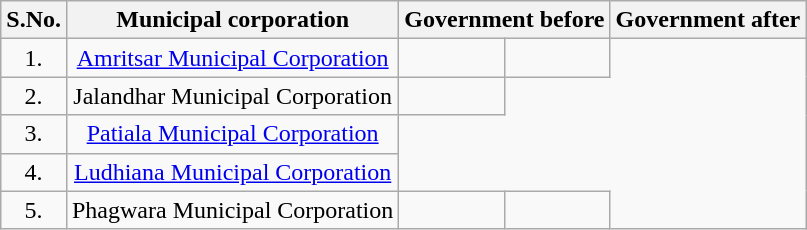<table class="wikitable sortable"style="text-align:center;">
<tr>
<th>S.No.</th>
<th>Municipal corporation</th>
<th colspan="2">Government before</th>
<th colspan="2">Government after</th>
</tr>
<tr>
<td>1.</td>
<td><a href='#'>Amritsar Municipal Corporation</a></td>
<td></td>
<td></td>
</tr>
<tr>
<td>2.</td>
<td>Jalandhar Municipal Corporation</td>
<td></td>
</tr>
<tr>
<td>3.</td>
<td><a href='#'>Patiala Municipal Corporation</a></td>
</tr>
<tr>
<td>4.</td>
<td><a href='#'>Ludhiana Municipal Corporation</a></td>
</tr>
<tr>
<td>5.</td>
<td>Phagwara Municipal Corporation</td>
<td></td>
<td></td>
</tr>
</table>
